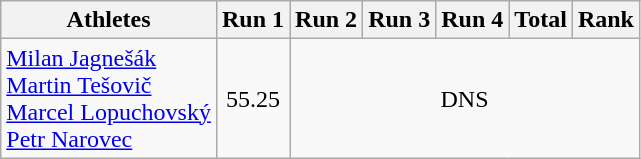<table class="wikitable" border="1">
<tr>
<th>Athletes</th>
<th>Run 1</th>
<th>Run 2</th>
<th>Run 3</th>
<th>Run 4</th>
<th>Total</th>
<th>Rank</th>
</tr>
<tr>
<td><a href='#'>Milan Jagnešák</a><br><a href='#'>Martin Tešovič</a><br><a href='#'>Marcel Lopuchovský</a><br><a href='#'>Petr Narovec</a></td>
<td align="center">55.25</td>
<td align="center" colspan=5>DNS</td>
</tr>
</table>
